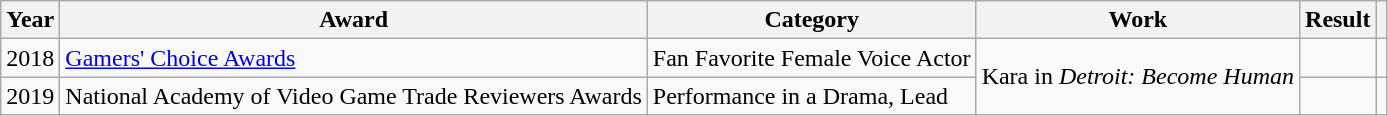<table class="wikitable sortable">
<tr>
<th>Year</th>
<th>Award</th>
<th>Category</th>
<th>Work</th>
<th>Result</th>
<th></th>
</tr>
<tr>
<td>2018</td>
<td><a href='#'>Gamers' Choice Awards</a></td>
<td>Fan Favorite Female Voice Actor</td>
<td rowspan="2">Kara in <em>Detroit: Become Human</em></td>
<td></td>
<td></td>
</tr>
<tr>
<td>2019</td>
<td>National Academy of Video Game Trade Reviewers Awards</td>
<td>Performance in a Drama, Lead</td>
<td></td>
<td></td>
</tr>
</table>
